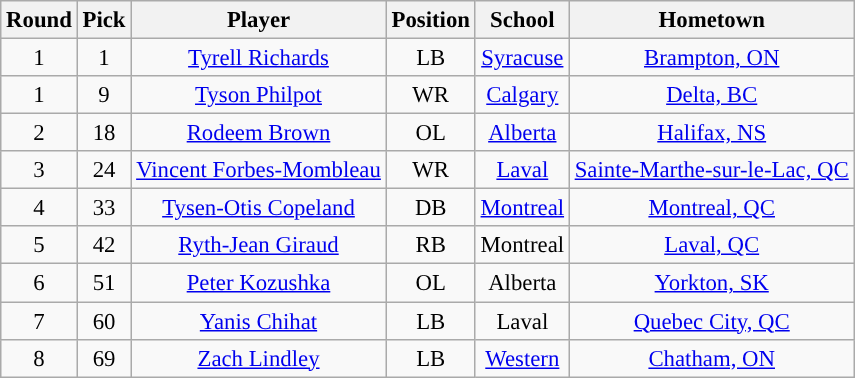<table class="wikitable" style="font-size: 95%;">
<tr>
<th scope="col">Round</th>
<th scope="col">Pick</th>
<th scope="col">Player</th>
<th scope="col">Position</th>
<th scope="col">School</th>
<th scope="col">Hometown</th>
</tr>
<tr align="center">
<td align=center>1</td>
<td>1</td>
<td><a href='#'>Tyrell Richards</a></td>
<td>LB</td>
<td><a href='#'>Syracuse</a></td>
<td><a href='#'>Brampton, ON</a></td>
</tr>
<tr align="center">
<td align=center>1</td>
<td>9</td>
<td><a href='#'>Tyson Philpot</a></td>
<td>WR</td>
<td><a href='#'>Calgary</a></td>
<td><a href='#'>Delta, BC</a></td>
</tr>
<tr align="center">
<td align=center>2</td>
<td>18</td>
<td><a href='#'>Rodeem Brown</a></td>
<td>OL</td>
<td><a href='#'>Alberta</a></td>
<td><a href='#'>Halifax, NS</a></td>
</tr>
<tr align="center">
<td align=center>3</td>
<td>24</td>
<td><a href='#'>Vincent Forbes-Mombleau</a></td>
<td>WR</td>
<td><a href='#'>Laval</a></td>
<td><a href='#'>Sainte-Marthe-sur-le-Lac, QC</a></td>
</tr>
<tr align="center">
<td align=center>4</td>
<td>33</td>
<td><a href='#'>Tysen-Otis Copeland</a></td>
<td>DB</td>
<td><a href='#'>Montreal</a></td>
<td><a href='#'>Montreal, QC</a></td>
</tr>
<tr align="center">
<td align=center>5</td>
<td>42</td>
<td><a href='#'>Ryth-Jean Giraud</a></td>
<td>RB</td>
<td>Montreal</td>
<td><a href='#'>Laval, QC</a></td>
</tr>
<tr align="center">
<td align=center>6</td>
<td>51</td>
<td><a href='#'>Peter Kozushka</a></td>
<td>OL</td>
<td>Alberta</td>
<td><a href='#'>Yorkton, SK</a></td>
</tr>
<tr align="center">
<td align=center>7</td>
<td>60</td>
<td><a href='#'>Yanis Chihat</a></td>
<td>LB</td>
<td>Laval</td>
<td><a href='#'>Quebec City, QC</a></td>
</tr>
<tr align="center">
<td align=center>8</td>
<td>69</td>
<td><a href='#'>Zach Lindley</a></td>
<td>LB</td>
<td><a href='#'>Western</a></td>
<td><a href='#'>Chatham, ON</a></td>
</tr>
</table>
